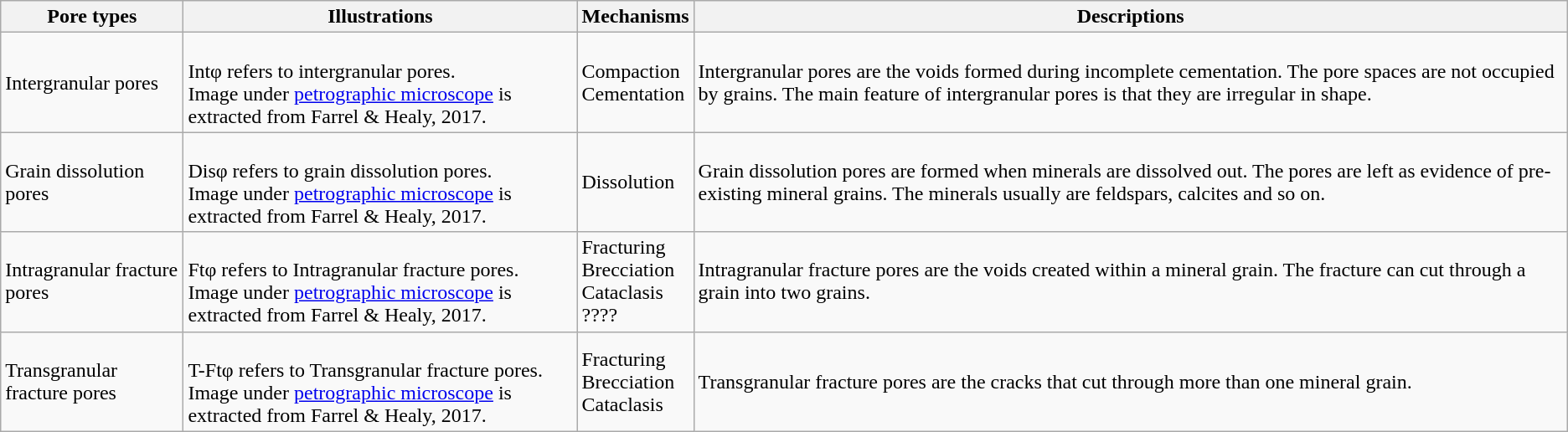<table class="wikitable">
<tr>
<th>Pore types</th>
<th>Illustrations</th>
<th>Mechanisms</th>
<th>Descriptions</th>
</tr>
<tr>
<td>Intergranular pores</td>
<td><br>Intφ refers to intergranular pores.<br>Image under <a href='#'>petrographic microscope</a> is extracted from Farrel & Healy, 2017.</td>
<td>Compaction<br>Cementation</td>
<td>Intergranular pores are the voids formed during incomplete cementation. The pore spaces are not occupied by grains. The main feature of intergranular pores is that they are irregular in shape.</td>
</tr>
<tr>
<td>Grain dissolution pores</td>
<td><br>Disφ refers to grain dissolution pores.<br>Image under <a href='#'>petrographic microscope</a> is extracted from Farrel & Healy, 2017.</td>
<td>Dissolution</td>
<td>Grain dissolution pores are formed when minerals are dissolved out. The pores are left as evidence of pre-existing mineral grains. The minerals usually are feldspars, calcites and so on.</td>
</tr>
<tr>
<td>Intragranular fracture pores</td>
<td><br>Ftφ refers to Intragranular fracture pores.<br>Image under <a href='#'>petrographic microscope</a> is extracted from Farrel & Healy, 2017.</td>
<td>Fracturing<br>Brecciation<br>Cataclasis<br>????</td>
<td>Intragranular fracture pores are the voids created within a mineral grain. The fracture can cut through a grain into two grains.</td>
</tr>
<tr>
<td>Transgranular fracture pores</td>
<td><br>T-Ftφ refers to Transgranular fracture pores.<br>Image under <a href='#'>petrographic microscope</a> is extracted from Farrel & Healy, 2017.</td>
<td>Fracturing<br>Brecciation<br>Cataclasis</td>
<td>Transgranular fracture pores are the cracks that cut through more than one mineral grain.</td>
</tr>
</table>
